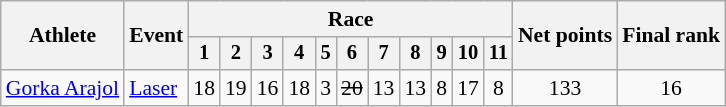<table class="wikitable" style="font-size:90%">
<tr>
<th rowspan="2">Athlete</th>
<th rowspan="2">Event</th>
<th colspan=11>Race</th>
<th rowspan=2>Net points</th>
<th rowspan=2>Final rank</th>
</tr>
<tr style="font-size:95%">
<th>1</th>
<th>2</th>
<th>3</th>
<th>4</th>
<th>5</th>
<th>6</th>
<th>7</th>
<th>8</th>
<th>9</th>
<th>10</th>
<th>11</th>
</tr>
<tr align=center>
<td align=left><a href='#'>Gorka Arajol</a></td>
<td align=left><a href='#'>Laser</a></td>
<td>18</td>
<td>19</td>
<td>16</td>
<td>18</td>
<td>3</td>
<td><s>20</s></td>
<td>13</td>
<td>13</td>
<td>8</td>
<td>17</td>
<td>8</td>
<td>133</td>
<td>16</td>
</tr>
</table>
